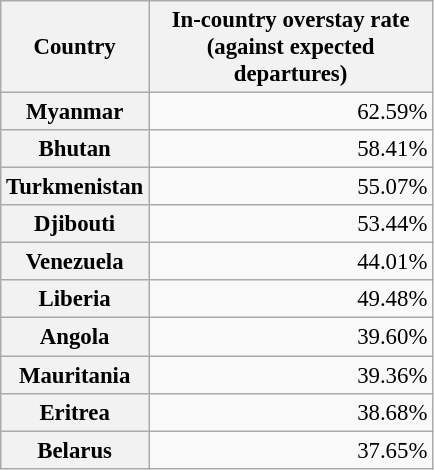<table class="wikitable collapsible sortable" style="text-align: right; font-size: 0.95em;">
<tr>
<th scope="col">Country</th>
<th scope="col" style="max-width: 12em;">In-country overstay rate (against expected departures)</th>
</tr>
<tr>
<th scope="row">Myanmar</th>
<td>62.59%</td>
</tr>
<tr>
<th scope="row">Bhutan</th>
<td>58.41%</td>
</tr>
<tr>
<th scope="row">Turkmenistan</th>
<td>55.07%</td>
</tr>
<tr>
<th scope="row">Djibouti</th>
<td>53.44%</td>
</tr>
<tr>
<th scope="row">Venezuela</th>
<td>44.01%</td>
</tr>
<tr>
<th scope="row">Liberia</th>
<td>49.48%</td>
</tr>
<tr>
<th scope="row">Angola</th>
<td>39.60%</td>
</tr>
<tr>
<th scope="row">Mauritania</th>
<td>39.36%</td>
</tr>
<tr>
<th scope="row">Eritrea</th>
<td>38.68%</td>
</tr>
<tr>
<th scope="row">Belarus</th>
<td>37.65%</td>
</tr>
</table>
